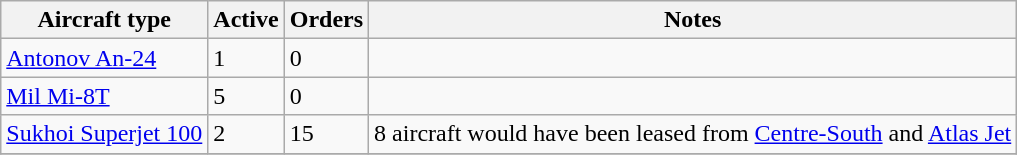<table class="wikitable sortable">
<tr>
<th>Aircraft type</th>
<th>Active</th>
<th>Orders</th>
<th>Notes</th>
</tr>
<tr>
<td><a href='#'>Antonov An-24</a></td>
<td>1</td>
<td>0</td>
<td></td>
</tr>
<tr>
<td><a href='#'>Mil Mi-8T</a></td>
<td>5</td>
<td>0</td>
<td></td>
</tr>
<tr>
<td><a href='#'>Sukhoi Superjet 100</a></td>
<td>2</td>
<td>15</td>
<td>8 aircraft would have been leased from <a href='#'>Centre-South</a> and <a href='#'>Atlas Jet</a></td>
</tr>
<tr>
</tr>
</table>
